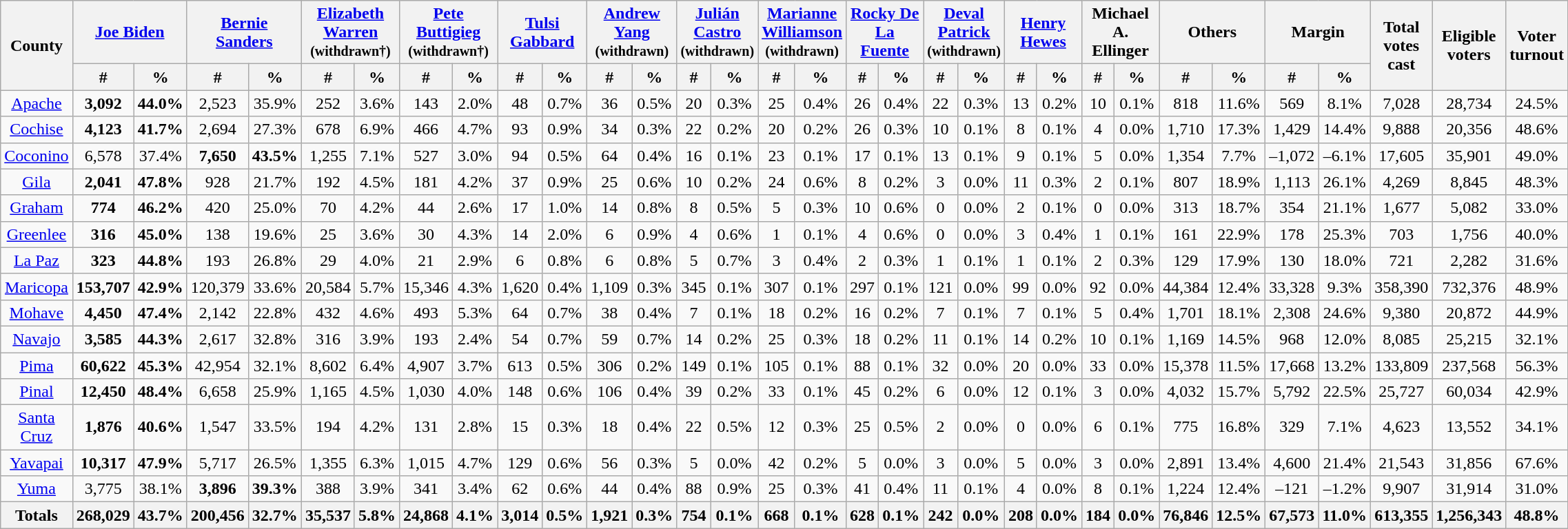<table class="wikitable sortable">
<tr>
<th rowspan="2">County</th>
<th colspan="2"><a href='#'>Joe Biden</a></th>
<th colspan="2"><a href='#'>Bernie Sanders</a></th>
<th colspan="2"><a href='#'>Elizabeth Warren</a><br><small>(withdrawn†)</small></th>
<th colspan="2"><a href='#'>Pete Buttigieg</a><br><small>(withdrawn†)</small></th>
<th colspan="2"><a href='#'>Tulsi Gabbard</a></th>
<th colspan="2"><a href='#'>Andrew Yang</a><br><small>(withdrawn)</small></th>
<th colspan="2"><a href='#'>Julián Castro</a><br><small>(withdrawn)</small></th>
<th colspan="2"><a href='#'>Marianne Williamson</a><br><small>(withdrawn)</small></th>
<th colspan="2"><a href='#'>Rocky De La Fuente</a></th>
<th colspan="2"><a href='#'>Deval Patrick</a><br><small>(withdrawn)</small></th>
<th colspan="2"><a href='#'>Henry Hewes</a></th>
<th colspan="2">Michael A. Ellinger</th>
<th colspan="2">Others</th>
<th colspan="2">Margin</th>
<th rowspan="2">Total votes cast</th>
<th rowspan="2">Eligible voters</th>
<th rowspan="2">Voter turnout</th>
</tr>
<tr>
<th data-sort-type="number" style="text-align:center;">#</th>
<th data-sort-type="number" style="text-align:center;">%</th>
<th data-sort-type="number" style="text-align:center;">#</th>
<th data-sort-type="number" style="text-align:center;">%</th>
<th data-sort-type="number" style="text-align:center;">#</th>
<th data-sort-type="number" style="text-align:center;">%</th>
<th data-sort-type="number" style="text-align:center;">#</th>
<th data-sort-type="number" style="text-align:center;">%</th>
<th data-sort-type="number" style="text-align:center;">#</th>
<th data-sort-type="number" style="text-align:center;">%</th>
<th data-sort-type="number" style="text-align:center;">#</th>
<th data-sort-type="number" style="text-align:center;">%</th>
<th data-sort-type="number" style="text-align:center;">#</th>
<th data-sort-type="number" style="text-align:center;">%</th>
<th data-sort-type="number" style="text-align:center;">#</th>
<th data-sort-type="number" style="text-align:center;">%</th>
<th>#</th>
<th>%</th>
<th>#</th>
<th>%</th>
<th>#</th>
<th>%</th>
<th>#</th>
<th>%</th>
<th>#</th>
<th>%</th>
<th data-sort-type="number" style="text-align:center;">#</th>
<th data-sort-type="number" style="text-align:center;">%</th>
</tr>
<tr style="text-align:center;">
<td><a href='#'>Apache</a></td>
<td><strong>3,092</strong></td>
<td><strong>44.0%</strong></td>
<td>2,523</td>
<td>35.9%</td>
<td>252</td>
<td>3.6%</td>
<td>143</td>
<td>2.0%</td>
<td>48</td>
<td>0.7%</td>
<td>36</td>
<td>0.5%</td>
<td>20</td>
<td>0.3%</td>
<td>25</td>
<td>0.4%</td>
<td>26</td>
<td>0.4%</td>
<td>22</td>
<td>0.3%</td>
<td>13</td>
<td>0.2%</td>
<td>10</td>
<td>0.1%</td>
<td>818</td>
<td>11.6%</td>
<td>569</td>
<td>8.1%</td>
<td>7,028</td>
<td>28,734</td>
<td>24.5%</td>
</tr>
<tr style="text-align:center;">
<td><a href='#'>Cochise</a></td>
<td><strong>4,123</strong></td>
<td><strong>41.7%</strong></td>
<td>2,694</td>
<td>27.3%</td>
<td>678</td>
<td>6.9%</td>
<td>466</td>
<td>4.7%</td>
<td>93</td>
<td>0.9%</td>
<td>34</td>
<td>0.3%</td>
<td>22</td>
<td>0.2%</td>
<td>20</td>
<td>0.2%</td>
<td>26</td>
<td>0.3%</td>
<td>10</td>
<td>0.1%</td>
<td>8</td>
<td>0.1%</td>
<td>4</td>
<td>0.0%</td>
<td>1,710</td>
<td>17.3%</td>
<td>1,429</td>
<td>14.4%</td>
<td>9,888</td>
<td>20,356</td>
<td>48.6%</td>
</tr>
<tr style="text-align:center;">
<td><a href='#'>Coconino</a></td>
<td>6,578</td>
<td>37.4%</td>
<td><strong>7,650</strong></td>
<td><strong>43.5%</strong></td>
<td>1,255</td>
<td>7.1%</td>
<td>527</td>
<td>3.0%</td>
<td>94</td>
<td>0.5%</td>
<td>64</td>
<td>0.4%</td>
<td>16</td>
<td>0.1%</td>
<td>23</td>
<td>0.1%</td>
<td>17</td>
<td>0.1%</td>
<td>13</td>
<td>0.1%</td>
<td>9</td>
<td>0.1%</td>
<td>5</td>
<td>0.0%</td>
<td>1,354</td>
<td>7.7%</td>
<td>–1,072</td>
<td>–6.1%</td>
<td>17,605</td>
<td>35,901</td>
<td>49.0%</td>
</tr>
<tr style="text-align:center;">
<td><a href='#'>Gila</a></td>
<td><strong>2,041</strong></td>
<td><strong>47.8%</strong></td>
<td>928</td>
<td>21.7%</td>
<td>192</td>
<td>4.5%</td>
<td>181</td>
<td>4.2%</td>
<td>37</td>
<td>0.9%</td>
<td>25</td>
<td>0.6%</td>
<td>10</td>
<td>0.2%</td>
<td>24</td>
<td>0.6%</td>
<td>8</td>
<td>0.2%</td>
<td>3</td>
<td>0.0%</td>
<td>11</td>
<td>0.3%</td>
<td>2</td>
<td>0.1%</td>
<td>807</td>
<td>18.9%</td>
<td>1,113</td>
<td>26.1%</td>
<td>4,269</td>
<td>8,845</td>
<td>48.3%</td>
</tr>
<tr style="text-align:center;">
<td><a href='#'>Graham</a></td>
<td><strong>774</strong></td>
<td><strong>46.2%</strong></td>
<td>420</td>
<td>25.0%</td>
<td>70</td>
<td>4.2%</td>
<td>44</td>
<td>2.6%</td>
<td>17</td>
<td>1.0%</td>
<td>14</td>
<td>0.8%</td>
<td>8</td>
<td>0.5%</td>
<td>5</td>
<td>0.3%</td>
<td>10</td>
<td>0.6%</td>
<td>0</td>
<td>0.0%</td>
<td>2</td>
<td>0.1%</td>
<td>0</td>
<td>0.0%</td>
<td>313</td>
<td>18.7%</td>
<td>354</td>
<td>21.1%</td>
<td>1,677</td>
<td>5,082</td>
<td>33.0%</td>
</tr>
<tr style="text-align:center;">
<td><a href='#'>Greenlee</a></td>
<td><strong>316</strong></td>
<td><strong>45.0%</strong></td>
<td>138</td>
<td>19.6%</td>
<td>25</td>
<td>3.6%</td>
<td>30</td>
<td>4.3%</td>
<td>14</td>
<td>2.0%</td>
<td>6</td>
<td>0.9%</td>
<td>4</td>
<td>0.6%</td>
<td>1</td>
<td>0.1%</td>
<td>4</td>
<td>0.6%</td>
<td>0</td>
<td>0.0%</td>
<td>3</td>
<td>0.4%</td>
<td>1</td>
<td>0.1%</td>
<td>161</td>
<td>22.9%</td>
<td>178</td>
<td>25.3%</td>
<td>703</td>
<td>1,756</td>
<td>40.0%</td>
</tr>
<tr style="text-align:center;">
<td><a href='#'>La Paz</a></td>
<td><strong>323</strong></td>
<td><strong>44.8%</strong></td>
<td>193</td>
<td>26.8%</td>
<td>29</td>
<td>4.0%</td>
<td>21</td>
<td>2.9%</td>
<td>6</td>
<td>0.8%</td>
<td>6</td>
<td>0.8%</td>
<td>5</td>
<td>0.7%</td>
<td>3</td>
<td>0.4%</td>
<td>2</td>
<td>0.3%</td>
<td>1</td>
<td>0.1%</td>
<td>1</td>
<td>0.1%</td>
<td>2</td>
<td>0.3%</td>
<td>129</td>
<td>17.9%</td>
<td>130</td>
<td>18.0%</td>
<td>721</td>
<td>2,282</td>
<td>31.6%</td>
</tr>
<tr style="text-align:center;">
<td><a href='#'>Maricopa</a></td>
<td><strong>153,707</strong></td>
<td><strong>42.9%</strong></td>
<td>120,379</td>
<td>33.6%</td>
<td>20,584</td>
<td>5.7%</td>
<td>15,346</td>
<td>4.3%</td>
<td>1,620</td>
<td>0.4%</td>
<td>1,109</td>
<td>0.3%</td>
<td>345</td>
<td>0.1%</td>
<td>307</td>
<td>0.1%</td>
<td>297</td>
<td>0.1%</td>
<td>121</td>
<td>0.0%</td>
<td>99</td>
<td>0.0%</td>
<td>92</td>
<td>0.0%</td>
<td>44,384</td>
<td>12.4%</td>
<td>33,328</td>
<td>9.3%</td>
<td>358,390</td>
<td>732,376</td>
<td>48.9%</td>
</tr>
<tr style="text-align:center;">
<td><a href='#'>Mohave</a></td>
<td><strong>4,450</strong></td>
<td><strong>47.4%</strong></td>
<td>2,142</td>
<td>22.8%</td>
<td>432</td>
<td>4.6%</td>
<td>493</td>
<td>5.3%</td>
<td>64</td>
<td>0.7%</td>
<td>38</td>
<td>0.4%</td>
<td>7</td>
<td>0.1%</td>
<td>18</td>
<td>0.2%</td>
<td>16</td>
<td>0.2%</td>
<td>7</td>
<td>0.1%</td>
<td>7</td>
<td>0.1%</td>
<td>5</td>
<td>0.4%</td>
<td>1,701</td>
<td>18.1%</td>
<td>2,308</td>
<td>24.6%</td>
<td>9,380</td>
<td>20,872</td>
<td>44.9%</td>
</tr>
<tr style="text-align:center;">
<td><a href='#'>Navajo</a></td>
<td><strong>3,585</strong></td>
<td><strong>44.3%</strong></td>
<td>2,617</td>
<td>32.8%</td>
<td>316</td>
<td>3.9%</td>
<td>193</td>
<td>2.4%</td>
<td>54</td>
<td>0.7%</td>
<td>59</td>
<td>0.7%</td>
<td>14</td>
<td>0.2%</td>
<td>25</td>
<td>0.3%</td>
<td>18</td>
<td>0.2%</td>
<td>11</td>
<td>0.1%</td>
<td>14</td>
<td>0.2%</td>
<td>10</td>
<td>0.1%</td>
<td>1,169</td>
<td>14.5%</td>
<td>968</td>
<td>12.0%</td>
<td>8,085</td>
<td>25,215</td>
<td>32.1%</td>
</tr>
<tr style="text-align:center;">
<td><a href='#'>Pima</a></td>
<td><strong>60,622</strong></td>
<td><strong>45.3%</strong></td>
<td>42,954</td>
<td>32.1%</td>
<td>8,602</td>
<td>6.4%</td>
<td>4,907</td>
<td>3.7%</td>
<td>613</td>
<td>0.5%</td>
<td>306</td>
<td>0.2%</td>
<td>149</td>
<td>0.1%</td>
<td>105</td>
<td>0.1%</td>
<td>88</td>
<td>0.1%</td>
<td>32</td>
<td>0.0%</td>
<td>20</td>
<td>0.0%</td>
<td>33</td>
<td>0.0%</td>
<td>15,378</td>
<td>11.5%</td>
<td>17,668</td>
<td>13.2%</td>
<td>133,809</td>
<td>237,568</td>
<td>56.3%</td>
</tr>
<tr style="text-align:center;">
<td><a href='#'>Pinal</a></td>
<td><strong>12,450</strong></td>
<td><strong>48.4%</strong></td>
<td>6,658</td>
<td>25.9%</td>
<td>1,165</td>
<td>4.5%</td>
<td>1,030</td>
<td>4.0%</td>
<td>148</td>
<td>0.6%</td>
<td>106</td>
<td>0.4%</td>
<td>39</td>
<td>0.2%</td>
<td>33</td>
<td>0.1%</td>
<td>45</td>
<td>0.2%</td>
<td>6</td>
<td>0.0%</td>
<td>12</td>
<td>0.1%</td>
<td>3</td>
<td>0.0%</td>
<td>4,032</td>
<td>15.7%</td>
<td>5,792</td>
<td>22.5%</td>
<td>25,727</td>
<td>60,034</td>
<td>42.9%</td>
</tr>
<tr style="text-align:center;">
<td><a href='#'>Santa Cruz</a></td>
<td><strong>1,876</strong></td>
<td><strong>40.6%</strong></td>
<td>1,547</td>
<td>33.5%</td>
<td>194</td>
<td>4.2%</td>
<td>131</td>
<td>2.8%</td>
<td>15</td>
<td>0.3%</td>
<td>18</td>
<td>0.4%</td>
<td>22</td>
<td>0.5%</td>
<td>12</td>
<td>0.3%</td>
<td>25</td>
<td>0.5%</td>
<td>2</td>
<td>0.0%</td>
<td>0</td>
<td>0.0%</td>
<td>6</td>
<td>0.1%</td>
<td>775</td>
<td>16.8%</td>
<td>329</td>
<td>7.1%</td>
<td>4,623</td>
<td>13,552</td>
<td>34.1%</td>
</tr>
<tr style="text-align:center;">
<td><a href='#'>Yavapai</a></td>
<td><strong>10,317</strong></td>
<td><strong>47.9%</strong></td>
<td>5,717</td>
<td>26.5%</td>
<td>1,355</td>
<td>6.3%</td>
<td>1,015</td>
<td>4.7%</td>
<td>129</td>
<td>0.6%</td>
<td>56</td>
<td>0.3%</td>
<td>5</td>
<td>0.0%</td>
<td>42</td>
<td>0.2%</td>
<td>5</td>
<td>0.0%</td>
<td>3</td>
<td>0.0%</td>
<td>5</td>
<td>0.0%</td>
<td>3</td>
<td>0.0%</td>
<td>2,891</td>
<td>13.4%</td>
<td>4,600</td>
<td>21.4%</td>
<td>21,543</td>
<td>31,856</td>
<td>67.6%</td>
</tr>
<tr style="text-align:center;">
<td><a href='#'>Yuma</a></td>
<td>3,775</td>
<td>38.1%</td>
<td><strong>3,896</strong></td>
<td><strong>39.3%</strong></td>
<td>388</td>
<td>3.9%</td>
<td>341</td>
<td>3.4%</td>
<td>62</td>
<td>0.6%</td>
<td>44</td>
<td>0.4%</td>
<td>88</td>
<td>0.9%</td>
<td>25</td>
<td>0.3%</td>
<td>41</td>
<td>0.4%</td>
<td>11</td>
<td>0.1%</td>
<td>4</td>
<td>0.0%</td>
<td>8</td>
<td>0.1%</td>
<td>1,224</td>
<td>12.4%</td>
<td>–121</td>
<td>–1.2%</td>
<td>9,907</td>
<td>31,914</td>
<td>31.0%</td>
</tr>
<tr style="text-align:center;">
<th>Totals</th>
<th>268,029</th>
<th>43.7%</th>
<th>200,456</th>
<th>32.7%</th>
<th>35,537</th>
<th>5.8%</th>
<th>24,868</th>
<th>4.1%</th>
<th>3,014</th>
<th>0.5%</th>
<th>1,921</th>
<th>0.3%</th>
<th>754</th>
<th>0.1%</th>
<th>668</th>
<th>0.1%</th>
<th>628</th>
<th>0.1%</th>
<th>242</th>
<th>0.0%</th>
<th>208</th>
<th>0.0%</th>
<th>184</th>
<th>0.0%</th>
<th>76,846</th>
<th>12.5%</th>
<th>67,573</th>
<th>11.0%</th>
<th>613,355</th>
<th>1,256,343</th>
<th>48.8%</th>
</tr>
</table>
